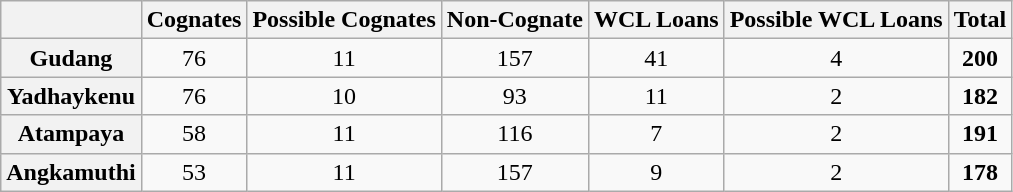<table class="wikitable">
<tr>
<th></th>
<th>Cognates</th>
<th>Possible Cognates</th>
<th>Non-Cognate</th>
<th>WCL Loans</th>
<th>Possible WCL Loans</th>
<th>Total</th>
</tr>
<tr>
<th>Gudang</th>
<td align="center">76</td>
<td align="center">11</td>
<td align="center">157</td>
<td align="center">41</td>
<td align="center">4</td>
<td align="center"><strong>200</strong></td>
</tr>
<tr>
<th>Yadhaykenu</th>
<td align="center">76</td>
<td align="center">10</td>
<td align="center">93</td>
<td align="center">11</td>
<td align="center">2</td>
<td align="center"><strong>182</strong></td>
</tr>
<tr>
<th>Atampaya</th>
<td align="center">58</td>
<td align="center">11</td>
<td align="center">116</td>
<td align="center">7</td>
<td align="center">2</td>
<td align="center"><strong>191</strong></td>
</tr>
<tr>
<th>Angkamuthi</th>
<td align="center">53</td>
<td align="center">11</td>
<td align="center">157</td>
<td align="center">9</td>
<td align="center">2</td>
<td align="center"><strong>178</strong></td>
</tr>
</table>
